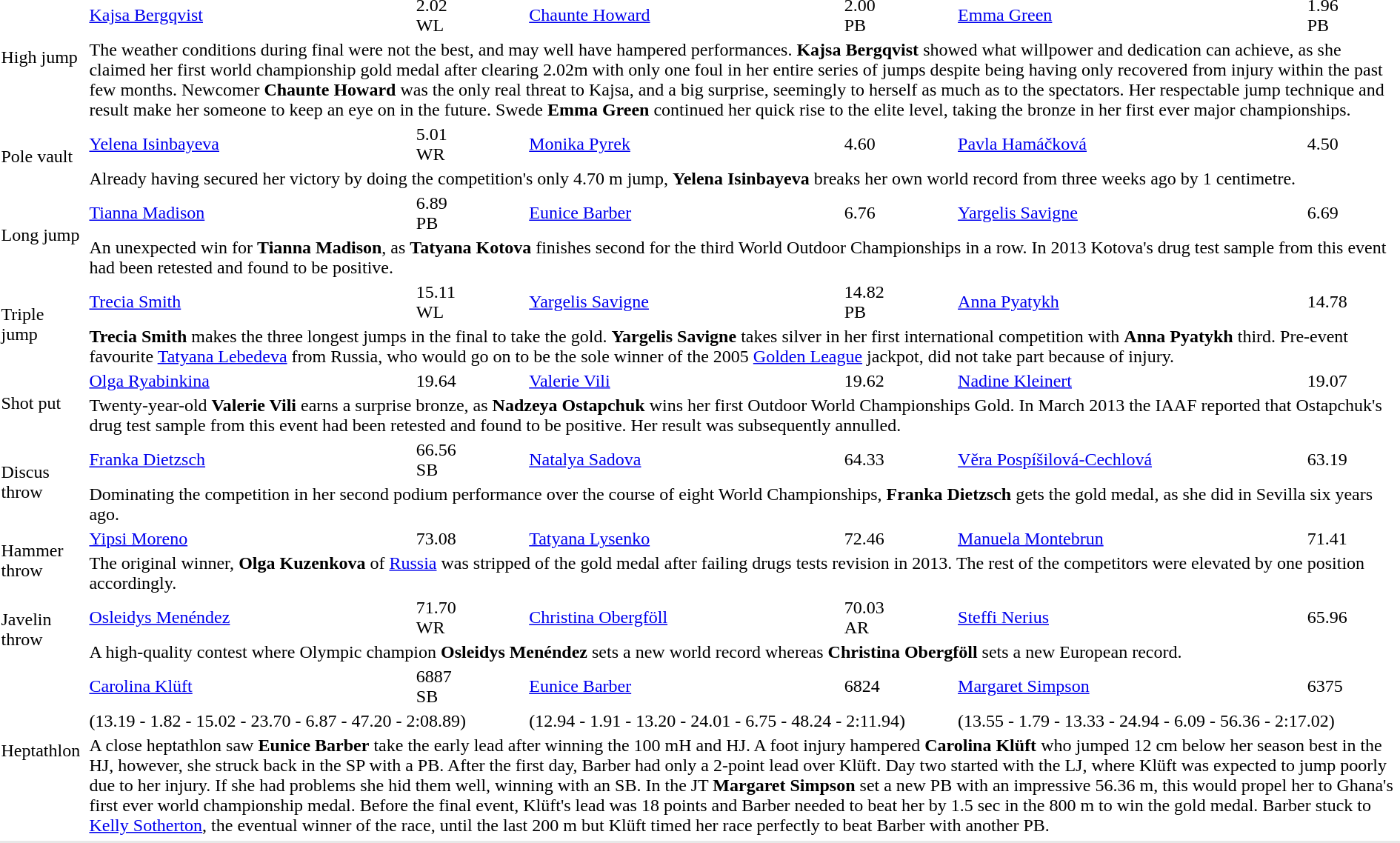<table>
<tr>
<td rowspan=2>High jump<br></td>
<td><a href='#'>Kajsa Bergqvist</a><br></td>
<td>2.02<br>WL</td>
<td><a href='#'>Chaunte Howard</a><br></td>
<td>2.00<br>PB</td>
<td><a href='#'>Emma Green</a><br></td>
<td>1.96<br>PB</td>
</tr>
<tr>
<td colspan=6>The weather conditions during final were not the best, and may well have hampered performances. <strong>Kajsa Bergqvist</strong> showed what willpower and dedication can achieve, as she claimed her first world championship gold medal after clearing 2.02m with only one foul in her entire series of jumps despite being having only recovered from injury within the past few months. Newcomer <strong>Chaunte Howard</strong> was the only real threat to Kajsa, and a big surprise, seemingly to herself as much as to the spectators. Her respectable jump technique and result make her someone to keep an eye on in the future. Swede <strong>Emma Green</strong> continued her quick rise to the elite level, taking the bronze in her first ever major championships.</td>
</tr>
<tr>
<td rowspan=2>Pole vault<br></td>
<td><a href='#'>Yelena Isinbayeva</a><br></td>
<td>5.01<br>WR</td>
<td><a href='#'>Monika Pyrek</a><br></td>
<td>4.60</td>
<td><a href='#'>Pavla Hamáčková</a><br></td>
<td>4.50</td>
</tr>
<tr>
<td colspan=6>Already having secured her victory by doing the competition's only 4.70 m jump, <strong>Yelena Isinbayeva</strong> breaks her own world record from three weeks ago by 1 centimetre.</td>
</tr>
<tr>
<td rowspan=2>Long jump<br></td>
<td><a href='#'>Tianna Madison</a><br></td>
<td>6.89<br>PB</td>
<td><a href='#'>Eunice Barber</a><br></td>
<td>6.76</td>
<td><a href='#'>Yargelis Savigne</a><br></td>
<td>6.69</td>
</tr>
<tr>
<td colspan=6>An unexpected win for <strong>Tianna Madison</strong>, as <strong>Tatyana Kotova</strong> finishes second for the third World Outdoor Championships in a row. In 2013 Kotova's drug test sample from this event had been retested and found to be positive.</td>
</tr>
<tr>
<td rowspan=2>Triple jump<br></td>
<td><a href='#'>Trecia Smith</a><br></td>
<td>15.11<br>WL</td>
<td><a href='#'>Yargelis Savigne</a><br></td>
<td>14.82<br>PB</td>
<td><a href='#'>Anna Pyatykh</a><br></td>
<td>14.78</td>
</tr>
<tr>
<td colspan=6><strong>Trecia Smith</strong> makes the three longest jumps in the final to take the gold. <strong>Yargelis Savigne</strong> takes silver in her first international competition with <strong>Anna Pyatykh</strong> third. Pre-event favourite <a href='#'>Tatyana Lebedeva</a> from Russia, who would go on to be the sole winner of the 2005 <a href='#'>Golden League</a> jackpot, did not take part because of injury.</td>
</tr>
<tr>
<td rowspan=2>Shot put<br></td>
<td><a href='#'>Olga Ryabinkina</a><br></td>
<td>19.64</td>
<td><a href='#'>Valerie Vili</a><br></td>
<td>19.62</td>
<td><a href='#'>Nadine Kleinert</a><br></td>
<td>19.07</td>
</tr>
<tr>
<td colspan=6>Twenty-year-old <strong>Valerie Vili</strong> earns a surprise bronze, as <strong>Nadzeya Ostapchuk</strong> wins her first Outdoor World Championships Gold. In March 2013 the IAAF reported that Ostapchuk's drug test sample from this event had been retested and found to be positive. Her result was subsequently annulled.</td>
</tr>
<tr>
<td rowspan=2>Discus throw<br></td>
<td><a href='#'>Franka Dietzsch</a><br></td>
<td>66.56<br>SB</td>
<td><a href='#'>Natalya Sadova</a><br></td>
<td>64.33</td>
<td><a href='#'>Věra Pospíšilová-Cechlová</a><br></td>
<td>63.19</td>
</tr>
<tr>
<td colspan=6>Dominating the competition in her second podium performance over the course of eight World Championships, <strong>Franka Dietzsch</strong> gets the gold medal, as she did in Sevilla six years ago.</td>
</tr>
<tr>
<td rowspan=2>Hammer throw<br></td>
<td><a href='#'>Yipsi Moreno</a><br></td>
<td>73.08</td>
<td><a href='#'>Tatyana Lysenko</a><br></td>
<td>72.46</td>
<td><a href='#'>Manuela Montebrun</a><br></td>
<td>71.41</td>
</tr>
<tr>
<td colspan=6>The original winner, <strong>Olga Kuzenkova</strong> of <a href='#'>Russia</a> was stripped of the gold medal after failing drugs tests revision in 2013. The rest of the competitors were elevated by one position accordingly.</td>
</tr>
<tr>
<td rowspan=2>Javelin throw<br></td>
<td><a href='#'>Osleidys Menéndez</a><br></td>
<td>71.70<br>WR</td>
<td><a href='#'>Christina Obergföll</a><br></td>
<td>70.03<br>AR</td>
<td><a href='#'>Steffi Nerius</a><br></td>
<td>65.96</td>
</tr>
<tr>
<td colspan=6>A high-quality contest where Olympic champion <strong>Osleidys Menéndez</strong> sets a new world record whereas <strong>Christina Obergföll</strong> sets a new European record.</td>
</tr>
<tr>
<td rowspan=3>Heptathlon<br></td>
<td><a href='#'>Carolina Klüft</a><br></td>
<td>6887<br>SB</td>
<td><a href='#'>Eunice Barber</a><br></td>
<td>6824</td>
<td><a href='#'>Margaret Simpson</a><br></td>
<td>6375</td>
</tr>
<tr>
<td colspan=2>(13.19 - 1.82 - 15.02 - 23.70 - 6.87 - 47.20 - 2:08.89)</td>
<td colspan=2>(12.94 - 1.91 - 13.20 - 24.01 - 6.75 - 48.24 - 2:11.94)</td>
<td colspan=2>(13.55 - 1.79 - 13.33 - 24.94 - 6.09 - 56.36 - 2:17.02)</td>
</tr>
<tr>
<td colspan=6>A close heptathlon saw <strong>Eunice Barber</strong> take the early lead after winning the 100 mH and HJ. A foot injury hampered <strong>Carolina Klüft</strong> who jumped 12 cm below her season best in the HJ, however, she struck back in the SP with a PB. After the first day, Barber had only a 2-point lead over Klüft. Day two started with the LJ, where Klüft was expected to jump poorly due to her injury. If she had problems she hid them well, winning with an SB. In the JT <strong>Margaret Simpson</strong> set a new PB with an impressive 56.36 m, this would propel her to Ghana's first ever world championship medal. Before the final event, Klüft's lead was 18 points and Barber needed to beat her by 1.5 sec in the 800 m to win the gold medal. Barber stuck to <a href='#'>Kelly Sotherton</a>, the eventual winner of the race, until the last 200 m but Klüft timed her race perfectly to beat Barber with another PB.</td>
</tr>
<tr>
</tr>
<tr bgcolor= e8e8e8>
<td colspan=7></td>
</tr>
</table>
